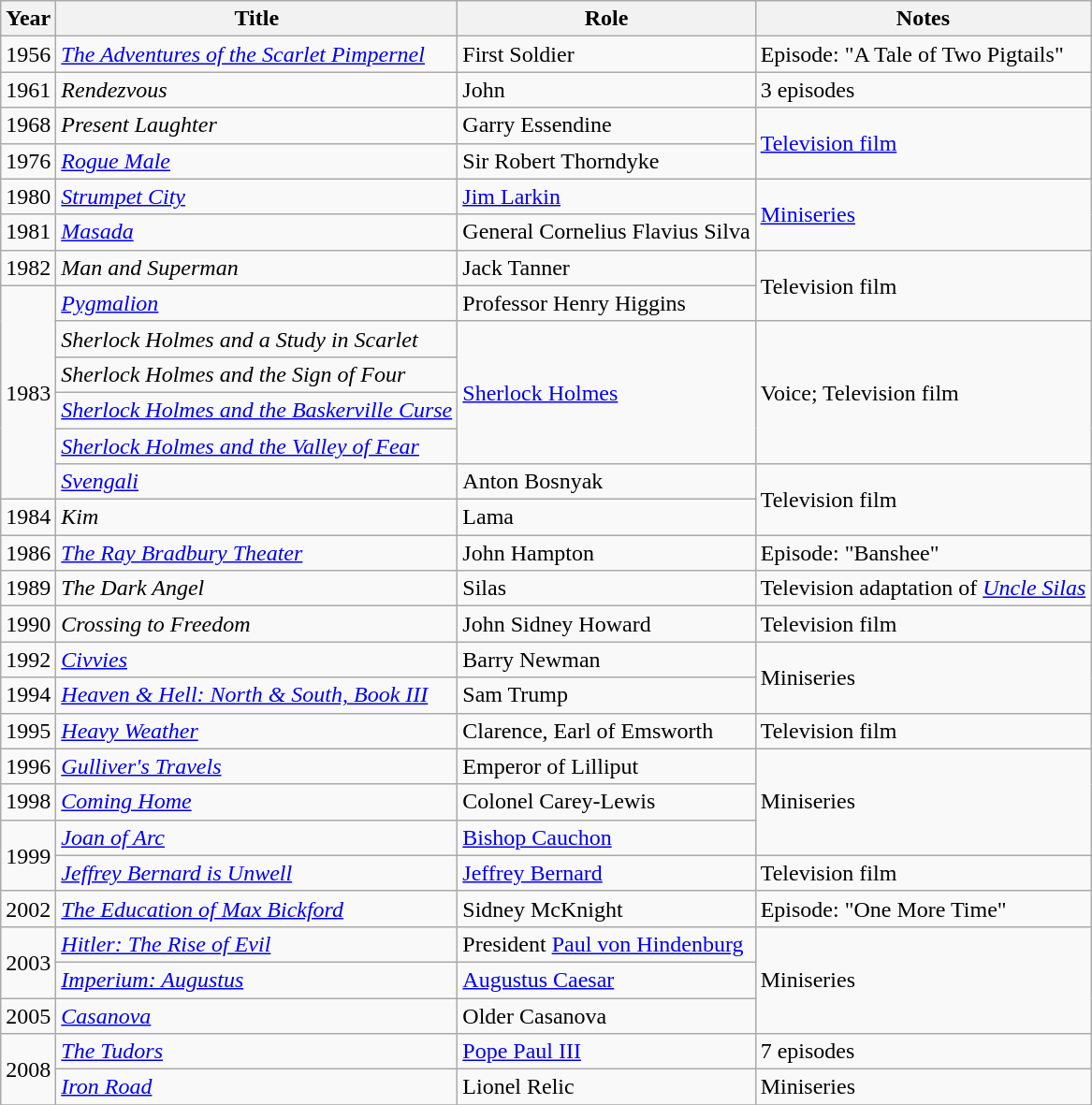<table class="wikitable sortable">
<tr>
<th>Year</th>
<th>Title</th>
<th>Role</th>
<th class=unsortable>Notes</th>
</tr>
<tr>
<td>1956</td>
<td><em><a href='#'>The Adventures of the Scarlet Pimpernel</a></em></td>
<td>First Soldier</td>
<td>Episode: "A Tale of Two Pigtails"</td>
</tr>
<tr>
<td>1961</td>
<td><em>Rendezvous</em></td>
<td>John</td>
<td>3 episodes</td>
</tr>
<tr>
<td>1968</td>
<td><em>Present Laughter</em></td>
<td>Garry Essendine</td>
<td rowspan="2"><a href='#'>Television film</a></td>
</tr>
<tr>
<td>1976</td>
<td><em><a href='#'>Rogue Male</a></em></td>
<td>Sir Robert Thorndyke</td>
</tr>
<tr>
<td>1980</td>
<td><em><a href='#'>Strumpet City</a></em></td>
<td><a href='#'>Jim Larkin</a></td>
<td rowspan="2"><a href='#'>Miniseries</a></td>
</tr>
<tr>
<td>1981</td>
<td><em><a href='#'>Masada</a></em></td>
<td>General Cornelius Flavius Silva</td>
</tr>
<tr>
<td>1982</td>
<td><em>Man and Superman</em></td>
<td>Jack Tanner</td>
<td rowspan="2">Television film</td>
</tr>
<tr>
<td rowspan="6">1983</td>
<td><em><a href='#'>Pygmalion</a></em></td>
<td>Professor Henry Higgins</td>
</tr>
<tr>
<td><em>Sherlock Holmes and a Study in Scarlet</em></td>
<td rowspan=4><a href='#'>Sherlock Holmes</a></td>
<td rowspan=4>Voice; Television film</td>
</tr>
<tr>
<td><em>Sherlock Holmes and the Sign of Four</em></td>
</tr>
<tr>
<td><em><a href='#'>Sherlock Holmes and the Baskerville Curse</a></em></td>
</tr>
<tr>
<td><em><a href='#'>Sherlock Holmes and the Valley of Fear</a></em></td>
</tr>
<tr>
<td><em><a href='#'>Svengali</a></em></td>
<td>Anton Bosnyak</td>
<td rowspan="2">Television film</td>
</tr>
<tr>
<td>1984</td>
<td><em>Kim</em></td>
<td>Lama</td>
</tr>
<tr>
<td>1986</td>
<td><em><a href='#'>The Ray Bradbury Theater</a></em></td>
<td>John Hampton</td>
<td>Episode: "Banshee"</td>
</tr>
<tr>
<td>1989</td>
<td><em>The Dark Angel</em></td>
<td>Silas</td>
<td>Television adaptation of <em><a href='#'>Uncle Silas</a></em></td>
</tr>
<tr>
<td>1990</td>
<td><em>Crossing to Freedom</em></td>
<td>John Sidney Howard</td>
<td>Television film</td>
</tr>
<tr>
<td>1992</td>
<td><em><a href='#'>Civvies</a></em></td>
<td>Barry Newman</td>
<td rowspan="2">Miniseries</td>
</tr>
<tr>
<td>1994</td>
<td><em><a href='#'>Heaven & Hell: North & South, Book III</a></em></td>
<td>Sam Trump</td>
</tr>
<tr>
<td>1995</td>
<td><em><a href='#'>Heavy Weather</a></em></td>
<td>Clarence, Earl of Emsworth</td>
<td>Television film</td>
</tr>
<tr>
<td>1996</td>
<td><em><a href='#'>Gulliver's Travels</a></em></td>
<td>Emperor of Lilliput</td>
<td rowspan="3">Miniseries</td>
</tr>
<tr>
<td>1998</td>
<td><em><a href='#'>Coming Home</a></em></td>
<td>Colonel Carey-Lewis</td>
</tr>
<tr>
<td rowspan="2">1999</td>
<td><em><a href='#'>Joan of Arc</a></em></td>
<td><a href='#'>Bishop Cauchon</a></td>
</tr>
<tr>
<td><em><a href='#'>Jeffrey Bernard is Unwell</a></em></td>
<td><a href='#'>Jeffrey Bernard</a></td>
<td>Television film</td>
</tr>
<tr>
<td>2002</td>
<td><em><a href='#'>The Education of Max Bickford</a></em></td>
<td>Sidney McKnight</td>
<td>Episode: "One More Time"</td>
</tr>
<tr>
<td rowspan="2">2003</td>
<td><em><a href='#'>Hitler: The Rise of Evil</a></em></td>
<td>President <a href='#'>Paul von Hindenburg</a></td>
<td rowspan="3">Miniseries</td>
</tr>
<tr>
<td><em><a href='#'>Imperium: Augustus</a></em></td>
<td><a href='#'>Augustus Caesar</a></td>
</tr>
<tr>
<td>2005</td>
<td><em><a href='#'>Casanova</a></em></td>
<td>Older Casanova</td>
</tr>
<tr>
<td rowspan="2">2008</td>
<td><em><a href='#'>The Tudors</a></em></td>
<td><a href='#'>Pope Paul III</a></td>
<td>7 episodes</td>
</tr>
<tr>
<td><em><a href='#'>Iron Road</a></em></td>
<td>Lionel Relic</td>
<td>Miniseries</td>
</tr>
<tr>
</tr>
</table>
